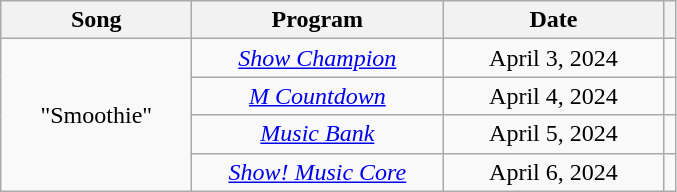<table class="wikitable" style="text-align:center">
<tr>
<th width="120">Song</th>
<th width="160">Program</th>
<th width="140">Date</th>
<th></th>
</tr>
<tr>
<td rowspan="4">"Smoothie"</td>
<td><em><a href='#'>Show Champion</a></em></td>
<td>April 3, 2024</td>
<td></td>
</tr>
<tr>
<td><em><a href='#'>M Countdown</a></em></td>
<td>April 4, 2024</td>
<td align="center"></td>
</tr>
<tr>
<td><em><a href='#'>Music Bank</a></em></td>
<td>April 5, 2024</td>
<td align="center"></td>
</tr>
<tr>
<td><em><a href='#'>Show! Music Core</a></em></td>
<td>April 6, 2024</td>
<td></td>
</tr>
</table>
